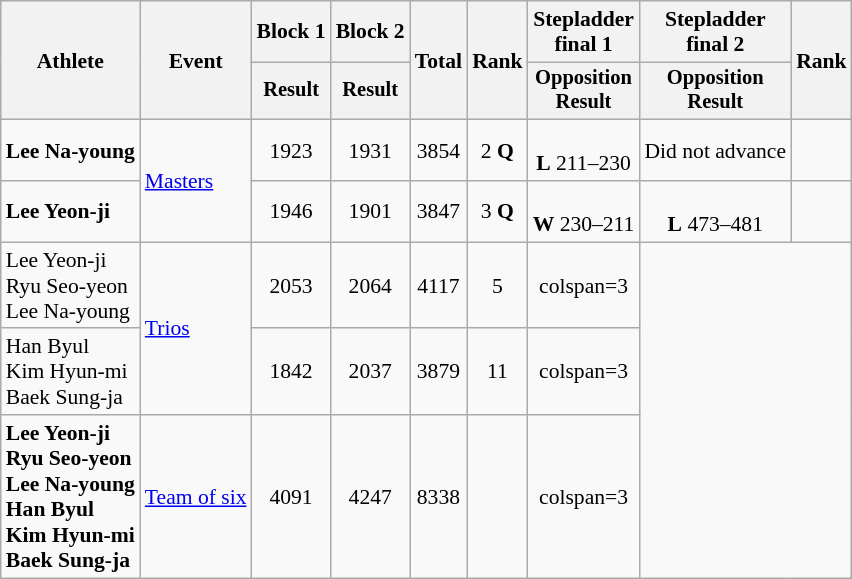<table class=wikitable style=font-size:90%;text-align:center>
<tr>
<th rowspan="2">Athlete</th>
<th rowspan="2">Event</th>
<th>Block 1</th>
<th>Block 2</th>
<th rowspan="2">Total</th>
<th rowspan="2">Rank</th>
<th>Stepladder<br>final 1</th>
<th>Stepladder<br>final 2</th>
<th rowspan="2">Rank</th>
</tr>
<tr style="font-size:95%">
<th>Result</th>
<th>Result</th>
<th>Opposition<br>Result</th>
<th>Opposition<br>Result</th>
</tr>
<tr>
<td align=left><strong>Lee Na-young</strong></td>
<td align=left rowspan=2><a href='#'>Masters</a></td>
<td>1923</td>
<td>1931</td>
<td>3854</td>
<td>2 <strong>Q</strong></td>
<td><br><strong>L</strong> 211–230</td>
<td>Did not advance</td>
<td></td>
</tr>
<tr>
<td align=left><strong>Lee Yeon-ji</strong></td>
<td>1946</td>
<td>1901</td>
<td>3847</td>
<td>3 <strong>Q</strong></td>
<td><br><strong>W</strong> 230–211</td>
<td><br><strong>L</strong> 473–481</td>
<td></td>
</tr>
<tr>
<td align=left>Lee Yeon-ji<br>Ryu Seo-yeon<br>Lee Na-young</td>
<td align=left rowspan=2><a href='#'>Trios</a></td>
<td>2053</td>
<td>2064</td>
<td>4117</td>
<td>5</td>
<td>colspan=3 </td>
</tr>
<tr>
<td align=left>Han Byul<br>Kim Hyun-mi<br>Baek Sung-ja</td>
<td>1842</td>
<td>2037</td>
<td>3879</td>
<td>11</td>
<td>colspan=3 </td>
</tr>
<tr>
<td align=left><strong>Lee Yeon-ji<br>Ryu Seo-yeon<br>Lee Na-young<br>Han Byul<br>Kim Hyun-mi<br>Baek Sung-ja</strong></td>
<td align=left><a href='#'>Team of six</a></td>
<td>4091</td>
<td>4247</td>
<td>8338</td>
<td></td>
<td>colspan=3 </td>
</tr>
</table>
